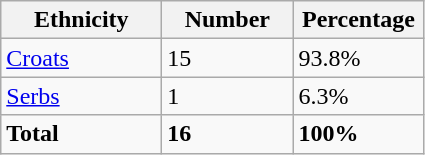<table class="wikitable">
<tr>
<th width="100px">Ethnicity</th>
<th width="80px">Number</th>
<th width="80px">Percentage</th>
</tr>
<tr>
<td><a href='#'>Croats</a></td>
<td>15</td>
<td>93.8%</td>
</tr>
<tr>
<td><a href='#'>Serbs</a></td>
<td>1</td>
<td>6.3%</td>
</tr>
<tr>
<td><strong>Total</strong></td>
<td><strong>16</strong></td>
<td><strong>100%</strong></td>
</tr>
</table>
